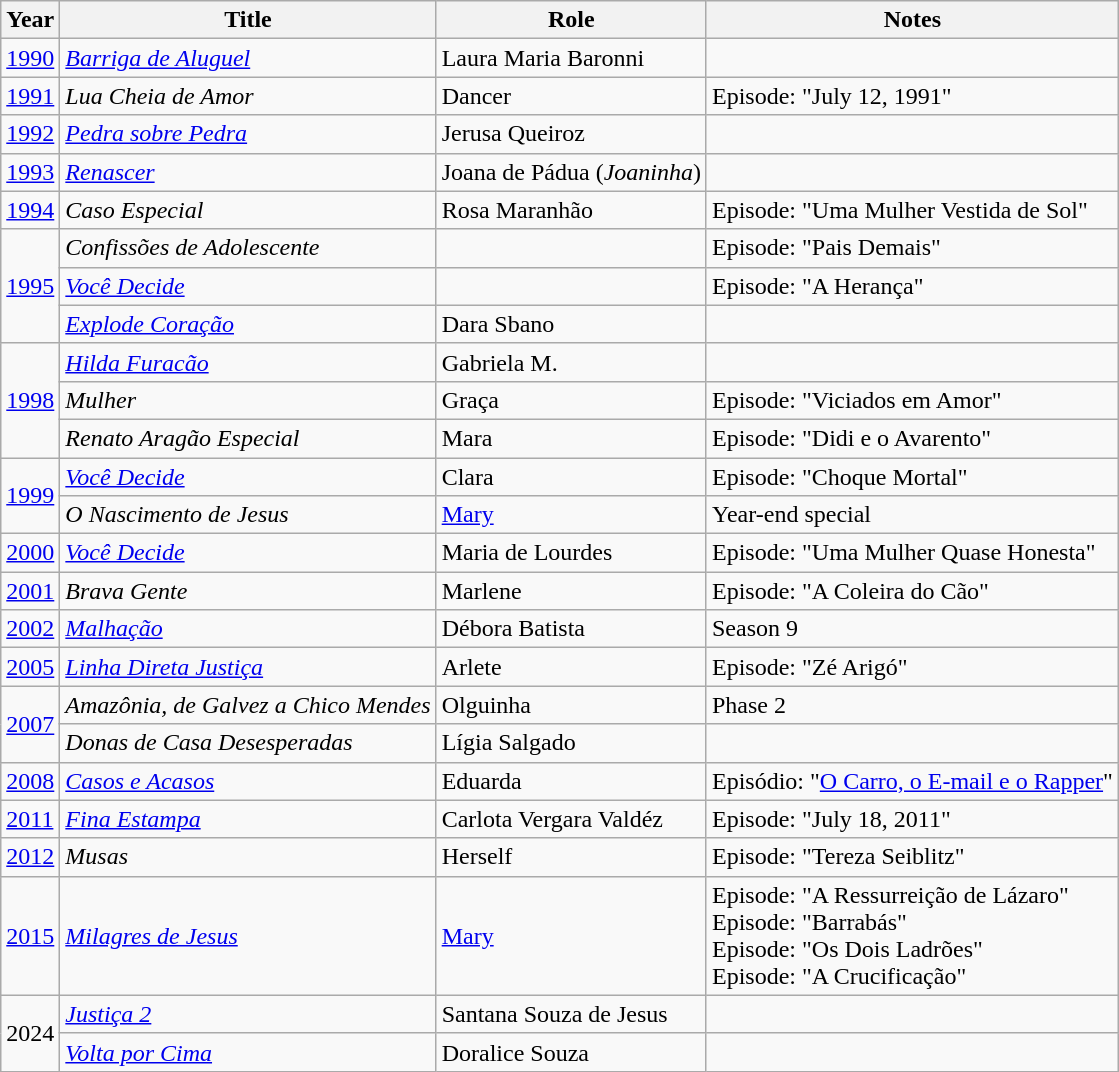<table class="wikitable">
<tr>
<th>Year</th>
<th>Title</th>
<th>Role</th>
<th>Notes</th>
</tr>
<tr>
<td><a href='#'>1990</a></td>
<td><em><a href='#'>Barriga de Aluguel</a></em></td>
<td>Laura Maria Baronni</td>
<td></td>
</tr>
<tr>
<td><a href='#'>1991</a></td>
<td><em>Lua Cheia de Amor</em></td>
<td>Dancer</td>
<td>Episode: "July 12, 1991"</td>
</tr>
<tr>
<td><a href='#'>1992</a></td>
<td><em><a href='#'>Pedra sobre Pedra</a></em></td>
<td>Jerusa Queiroz</td>
<td></td>
</tr>
<tr>
<td><a href='#'>1993</a></td>
<td><em><a href='#'>Renascer</a></em></td>
<td>Joana de Pádua (<em>Joaninha</em>)</td>
<td></td>
</tr>
<tr>
<td><a href='#'>1994</a></td>
<td><em>Caso Especial</em></td>
<td>Rosa Maranhão</td>
<td>Episode: "Uma Mulher Vestida de Sol"</td>
</tr>
<tr>
<td rowspan=3><a href='#'>1995</a></td>
<td><em>Confissões de Adolescente</em></td>
<td></td>
<td>Episode: "Pais Demais"</td>
</tr>
<tr>
<td><em><a href='#'>Você Decide</a></em></td>
<td></td>
<td>Episode: "A Herança"</td>
</tr>
<tr>
<td><em><a href='#'>Explode Coração</a></em></td>
<td>Dara Sbano</td>
<td></td>
</tr>
<tr>
<td rowspan=3><a href='#'>1998</a></td>
<td><em><a href='#'>Hilda Furacão</a></em></td>
<td>Gabriela M.</td>
<td></td>
</tr>
<tr>
<td><em>Mulher</em></td>
<td>Graça</td>
<td>Episode: "Viciados em Amor"</td>
</tr>
<tr>
<td><em>Renato Aragão Especial</em></td>
<td>Mara</td>
<td>Episode: "Didi e o Avarento"</td>
</tr>
<tr>
<td rowspan=2><a href='#'>1999</a></td>
<td><em><a href='#'>Você Decide</a></em></td>
<td>Clara</td>
<td>Episode: "Choque Mortal"</td>
</tr>
<tr>
<td><em> O Nascimento de Jesus</em></td>
<td><a href='#'>Mary</a></td>
<td>Year-end special</td>
</tr>
<tr>
<td><a href='#'>2000</a></td>
<td><em><a href='#'>Você Decide</a></em></td>
<td>Maria de Lourdes</td>
<td>Episode: "Uma Mulher Quase Honesta"</td>
</tr>
<tr>
<td><a href='#'>2001</a></td>
<td><em>Brava Gente</em></td>
<td>Marlene</td>
<td>Episode: "A Coleira do Cão"</td>
</tr>
<tr>
<td><a href='#'>2002</a></td>
<td><em><a href='#'>Malhação</a></em></td>
<td>Débora Batista</td>
<td>Season 9</td>
</tr>
<tr>
<td><a href='#'>2005</a></td>
<td><em><a href='#'>Linha Direta Justiça</a></em></td>
<td>Arlete</td>
<td>Episode: "Zé Arigó"</td>
</tr>
<tr>
<td rowspan=2><a href='#'>2007</a></td>
<td><em>Amazônia, de Galvez a Chico Mendes</em></td>
<td>Olguinha</td>
<td>Phase 2</td>
</tr>
<tr>
<td><em>Donas de Casa Desesperadas</em></td>
<td>Lígia Salgado</td>
<td></td>
</tr>
<tr>
<td><a href='#'>2008</a></td>
<td><em><a href='#'>Casos e Acasos</a></em></td>
<td>Eduarda</td>
<td>Episódio: "<a href='#'>O Carro, o E-mail e o Rapper</a>"</td>
</tr>
<tr>
<td><a href='#'>2011</a></td>
<td><em><a href='#'>Fina Estampa</a></em></td>
<td>Carlota Vergara Valdéz</td>
<td>Episode: "July 18, 2011"</td>
</tr>
<tr>
<td><a href='#'>2012</a></td>
<td><em>Musas</em></td>
<td>Herself</td>
<td>Episode: "Tereza Seiblitz"</td>
</tr>
<tr>
<td><a href='#'>2015</a></td>
<td><em><a href='#'>Milagres de Jesus</a></em></td>
<td><a href='#'>Mary</a></td>
<td>Episode: "A Ressurreição de Lázaro"<br>Episode: "Barrabás"<br>Episode: "Os Dois Ladrões"<br>Episode: "A Crucificação"</td>
</tr>
<tr>
<td rowspan="2">2024</td>
<td><em><a href='#'>Justiça 2</a></em></td>
<td>Santana Souza de Jesus</td>
<td></td>
</tr>
<tr>
<td><em><a href='#'>Volta por Cima</a></em></td>
<td>Doralice Souza</td>
<td></td>
</tr>
</table>
